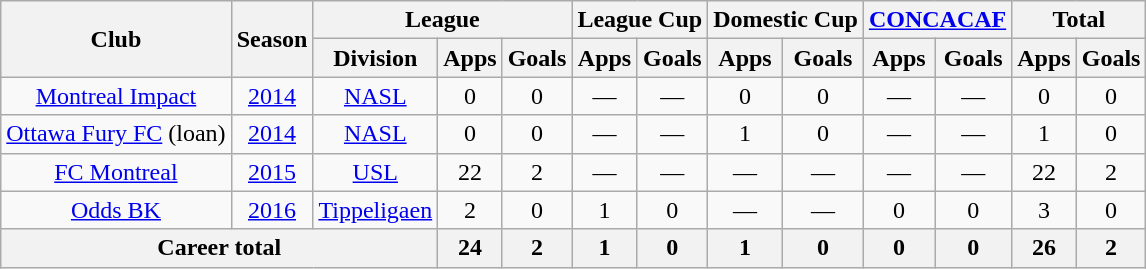<table class="wikitable" style="text-align: center;">
<tr>
<th rowspan="2">Club</th>
<th rowspan="2">Season</th>
<th colspan="3">League</th>
<th colspan="2">League Cup</th>
<th colspan="2">Domestic Cup</th>
<th colspan="2"><a href='#'>CONCACAF</a></th>
<th colspan="2">Total</th>
</tr>
<tr>
<th>Division</th>
<th>Apps</th>
<th>Goals</th>
<th>Apps</th>
<th>Goals</th>
<th>Apps</th>
<th>Goals</th>
<th>Apps</th>
<th>Goals</th>
<th>Apps</th>
<th>Goals</th>
</tr>
<tr>
<td rowspan="1"><a href='#'>Montreal Impact</a></td>
<td><a href='#'>2014</a></td>
<td><a href='#'>NASL</a></td>
<td>0</td>
<td>0</td>
<td>—</td>
<td>—</td>
<td>0</td>
<td>0</td>
<td>—</td>
<td>—</td>
<td>0</td>
<td>0</td>
</tr>
<tr>
<td rowspan="1"><a href='#'>Ottawa Fury FC</a> (loan)</td>
<td><a href='#'>2014</a></td>
<td><a href='#'>NASL</a></td>
<td>0</td>
<td>0</td>
<td>—</td>
<td>—</td>
<td>1</td>
<td>0</td>
<td>—</td>
<td>—</td>
<td>1</td>
<td>0</td>
</tr>
<tr>
<td rowspan="1"><a href='#'>FC Montreal</a></td>
<td><a href='#'>2015</a></td>
<td><a href='#'>USL</a></td>
<td>22</td>
<td>2</td>
<td>—</td>
<td>—</td>
<td>—</td>
<td>—</td>
<td>—</td>
<td>—</td>
<td>22</td>
<td>2</td>
</tr>
<tr>
<td rowspan="1"><a href='#'>Odds BK</a></td>
<td><a href='#'>2016</a></td>
<td><a href='#'>Tippeligaen</a></td>
<td>2</td>
<td>0</td>
<td>1</td>
<td>0</td>
<td>—</td>
<td>—</td>
<td>0</td>
<td>0</td>
<td>3</td>
<td>0</td>
</tr>
<tr>
<th colspan="3">Career total</th>
<th>24</th>
<th>2</th>
<th>1</th>
<th>0</th>
<th>1</th>
<th>0</th>
<th>0</th>
<th>0</th>
<th>26</th>
<th>2</th>
</tr>
</table>
